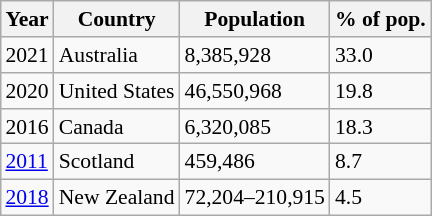<table class="wikitable sortable unsortable" style="float:right; font-size:90%">
<tr>
<th>Year</th>
<th>Country</th>
<th>Population</th>
<th>% of pop.</th>
</tr>
<tr>
<td>2021</td>
<td>Australia</td>
<td>8,385,928</td>
<td>33.0</td>
</tr>
<tr>
<td>2020</td>
<td>United States</td>
<td>46,550,968</td>
<td>19.8</td>
</tr>
<tr>
<td>2016</td>
<td>Canada</td>
<td>6,320,085</td>
<td>18.3</td>
</tr>
<tr>
<td><a href='#'>2011</a></td>
<td>Scotland</td>
<td>459,486</td>
<td>8.7</td>
</tr>
<tr>
<td><a href='#'>2018</a></td>
<td>New Zealand</td>
<td>72,204–210,915</td>
<td>4.5</td>
</tr>
</table>
